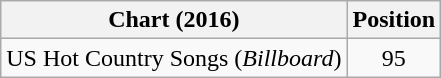<table class="wikitable">
<tr>
<th>Chart (2016)</th>
<th>Position</th>
</tr>
<tr>
<td>US Hot Country Songs (<em>Billboard</em>)</td>
<td style="text-align:center">95</td>
</tr>
</table>
